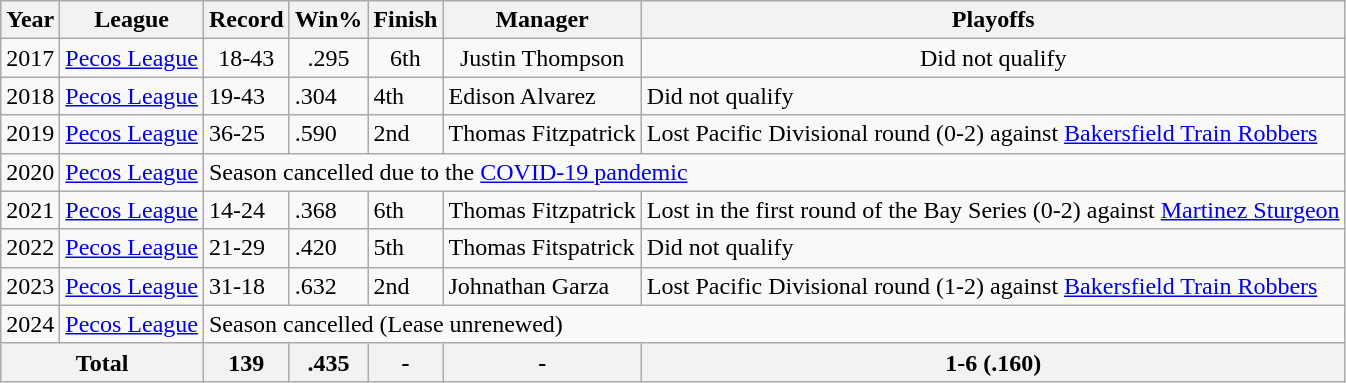<table class="wikitable">
<tr>
<th>Year</th>
<th>League</th>
<th>Record</th>
<th>Win%</th>
<th>Finish</th>
<th>Manager</th>
<th>Playoffs</th>
</tr>
<tr align="center">
<td>2017</td>
<td><a href='#'>Pecos League</a></td>
<td>18-43</td>
<td>.295</td>
<td>6th</td>
<td>Justin Thompson</td>
<td>Did not qualify</td>
</tr>
<tr>
<td>2018</td>
<td><a href='#'>Pecos League</a></td>
<td>19-43</td>
<td>.304</td>
<td>4th</td>
<td>Edison Alvarez</td>
<td>Did not qualify</td>
</tr>
<tr>
<td>2019</td>
<td><a href='#'>Pecos League</a></td>
<td>36-25</td>
<td>.590</td>
<td>2nd</td>
<td>Thomas Fitzpatrick</td>
<td>Lost Pacific Divisional round (0-2) against <a href='#'>Bakersfield Train Robbers</a></td>
</tr>
<tr>
<td>2020</td>
<td><a href='#'>Pecos League</a></td>
<td colspan="5">Season cancelled due to the <a href='#'>COVID-19 pandemic</a></td>
</tr>
<tr>
<td>2021</td>
<td><a href='#'>Pecos League</a></td>
<td>14-24</td>
<td>.368</td>
<td>6th</td>
<td>Thomas Fitzpatrick</td>
<td>Lost in the first round of the Bay Series (0-2) against <a href='#'>Martinez Sturgeon</a></td>
</tr>
<tr>
<td>2022</td>
<td><a href='#'>Pecos League</a></td>
<td>21-29</td>
<td>.420</td>
<td>5th</td>
<td>Thomas Fitspatrick</td>
<td>Did not qualify</td>
</tr>
<tr>
<td>2023</td>
<td><a href='#'>Pecos League</a></td>
<td>31-18</td>
<td>.632</td>
<td>2nd</td>
<td>Johnathan Garza</td>
<td>Lost Pacific Divisional round (1-2) against <a href='#'>Bakersfield Train Robbers</a></td>
</tr>
<tr>
<td>2024</td>
<td><a href='#'>Pecos League</a></td>
<td colspan="5">Season cancelled (Lease unrenewed)</td>
</tr>
<tr>
<th colspan="2">Total</th>
<th>139</th>
<th>.435</th>
<th>-</th>
<th>-</th>
<th>1-6 (.160)</th>
</tr>
</table>
